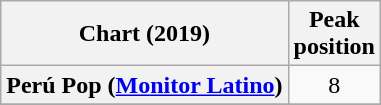<table class="wikitable sortable plainrowheaders" style="text-align:center">
<tr>
<th scope="col">Chart (2019)</th>
<th scope="col">Peak<br> position</th>
</tr>
<tr>
<th scope="row">Perú Pop (<a href='#'>Monitor Latino</a>)</th>
<td>8</td>
</tr>
<tr>
</tr>
</table>
